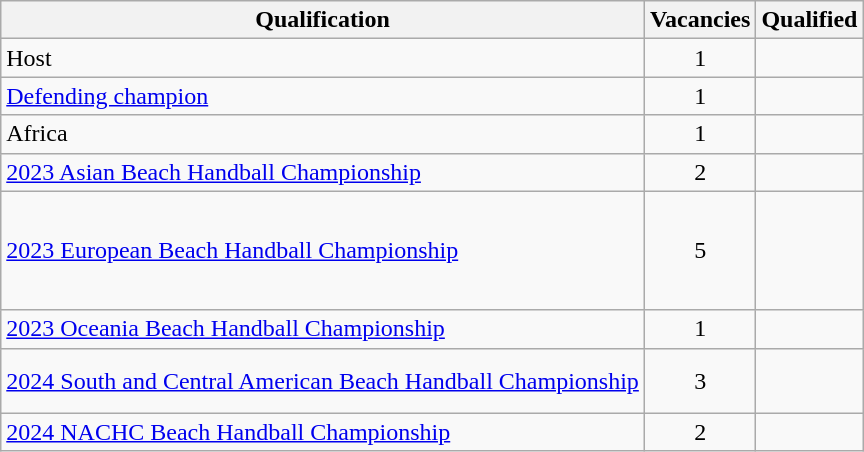<table class="wikitable">
<tr>
<th>Qualification</th>
<th>Vacancies</th>
<th>Qualified</th>
</tr>
<tr>
<td>Host</td>
<td align="center">1</td>
<td></td>
</tr>
<tr>
<td><a href='#'>Defending champion</a></td>
<td align="center">1</td>
<td></td>
</tr>
<tr>
<td>Africa</td>
<td align="center">1</td>
<td></td>
</tr>
<tr>
<td><a href='#'>2023 Asian Beach Handball Championship</a></td>
<td align="center">2</td>
<td><br></td>
</tr>
<tr>
<td><a href='#'>2023 European Beach Handball Championship</a></td>
<td align="center">5</td>
<td><br><br><br><br></td>
</tr>
<tr>
<td><a href='#'>2023 Oceania Beach Handball Championship</a></td>
<td align="center">1</td>
<td></td>
</tr>
<tr>
<td><a href='#'>2024 South and Central American Beach Handball Championship</a></td>
<td align="center">3</td>
<td><br><br></td>
</tr>
<tr>
<td><a href='#'>2024 NACHC Beach Handball Championship</a></td>
<td align="center">2</td>
<td><br></td>
</tr>
</table>
